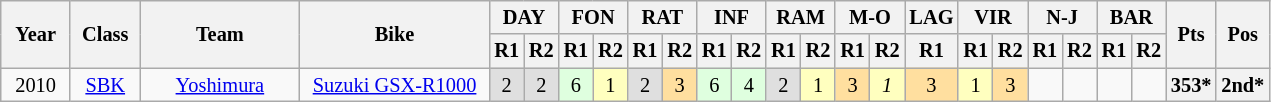<table class="wikitable" style="font-size: 85%; text-align: center">
<tr valign="top">
<th valign="middle" rowspan=2 style="width: 40px;">Year</th>
<th valign="middle" rowspan=2 style="width: 40px;">Class</th>
<th valign="middle" rowspan=2 style="width: 100px;">Team</th>
<th valign="middle" rowspan=2 style="width: 120px;">Bike</th>
<th colspan=2>DAY<br></th>
<th colspan=2>FON<br></th>
<th colspan=2>RAT<br></th>
<th colspan=2>INF<br></th>
<th colspan=2>RAM<br></th>
<th colspan=2>M-O<br></th>
<th>LAG<br></th>
<th colspan=2>VIR<br></th>
<th colspan=2>N-J<br></th>
<th colspan=2>BAR<br></th>
<th valign="middle" rowspan=2>Pts</th>
<th valign="middle" rowspan=2>Pos</th>
</tr>
<tr>
<th>R1</th>
<th>R2</th>
<th>R1</th>
<th>R2</th>
<th>R1</th>
<th>R2</th>
<th>R1</th>
<th>R2</th>
<th>R1</th>
<th>R2</th>
<th>R1</th>
<th>R2</th>
<th>R1</th>
<th>R1</th>
<th>R2</th>
<th>R1</th>
<th>R2</th>
<th>R1</th>
<th>R2</th>
</tr>
<tr>
<td>2010</td>
<td><a href='#'>SBK</a></td>
<td><a href='#'>Yoshimura</a></td>
<td><a href='#'>Suzuki GSX-R1000</a></td>
<td style="background:#dfdfdf;">2</td>
<td style="background:#dfdfdf;">2</td>
<td style="background:#dfffdf;">6</td>
<td style="background:#ffffbf;">1</td>
<td style="background:#dfdfdf;">2</td>
<td style="background:#ffdf9f;">3</td>
<td style="background:#dfffdf;">6</td>
<td style="background:#dfffdf;">4</td>
<td style="background:#dfdfdf;">2</td>
<td style="background:#ffffbf;">1</td>
<td style="background:#ffdf9f;">3</td>
<td style="background:#ffffbf;"><em>1</em></td>
<td style="background:#ffdf9f;">3</td>
<td style="background:#ffffbf;">1</td>
<td style="background:#ffdf9f;">3</td>
<td></td>
<td></td>
<td></td>
<td></td>
<th>353*</th>
<th>2nd*</th>
</tr>
</table>
